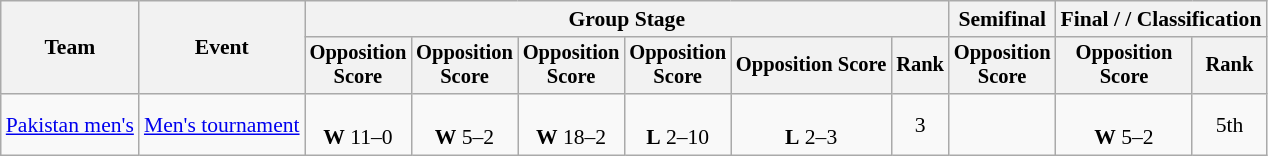<table class="wikitable" style="font-size:90%;text-align:center">
<tr>
<th rowspan="2">Team</th>
<th rowspan="2">Event</th>
<th colspan="6">Group Stage</th>
<th>Semifinal</th>
<th colspan="2">Final / / Classification</th>
</tr>
<tr style="font-size:95%">
<th>Opposition<br>Score</th>
<th>Opposition<br>Score</th>
<th>Opposition<br>Score</th>
<th>Opposition<br>Score</th>
<th>Opposition Score</th>
<th>Rank</th>
<th>Opposition<br>Score</th>
<th>Opposition<br>Score</th>
<th>Rank</th>
</tr>
<tr>
<td align="left"><a href='#'>Pakistan men's</a></td>
<td align="left"><a href='#'>Men's tournament</a></td>
<td><br><strong>W</strong> 11–0</td>
<td><br><strong>W</strong> 5–2</td>
<td><br><strong>W</strong> 18–2</td>
<td><br><strong>L</strong> 2–10</td>
<td><br><strong>L</strong> 2–3</td>
<td>3</td>
<td></td>
<td><br><strong>W</strong> 5–2</td>
<td>5th</td>
</tr>
</table>
